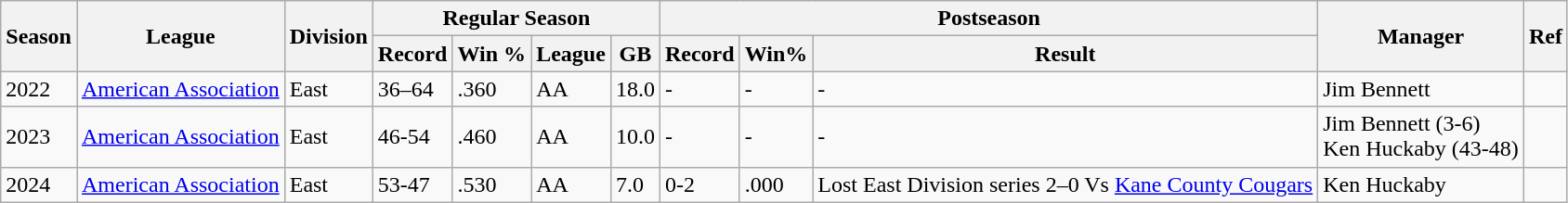<table class="wikitable">
<tr>
<th rowspan="2">Season</th>
<th rowspan="2">League</th>
<th rowspan="2">Division</th>
<th colspan="4">Regular Season</th>
<th colspan="3">Postseason</th>
<th rowspan="2">Manager</th>
<th rowspan="2">Ref</th>
</tr>
<tr>
<th>Record</th>
<th>Win %</th>
<th>League</th>
<th>GB</th>
<th>Record</th>
<th>Win%</th>
<th>Result</th>
</tr>
<tr>
<td>2022</td>
<td><a href='#'>American Association</a></td>
<td>East</td>
<td>36–64</td>
<td>.360</td>
<td>AA</td>
<td>18.0</td>
<td>-</td>
<td>-</td>
<td>-</td>
<td>Jim Bennett</td>
<td></td>
</tr>
<tr>
<td>2023</td>
<td><a href='#'>American Association</a></td>
<td>East</td>
<td>46-54</td>
<td>.460</td>
<td>AA</td>
<td>10.0</td>
<td>-</td>
<td>-</td>
<td>-</td>
<td>Jim Bennett (3-6)<br>Ken Huckaby (43-48)</td>
<td></td>
</tr>
<tr>
<td>2024</td>
<td><a href='#'>American Association</a></td>
<td>East</td>
<td>53-47</td>
<td>.530</td>
<td>AA</td>
<td>7.0</td>
<td>0-2</td>
<td>.000</td>
<td>Lost East Division  series 2–0 Vs <a href='#'>Kane County Cougars</a></td>
<td>Ken Huckaby</td>
<td></td>
</tr>
</table>
